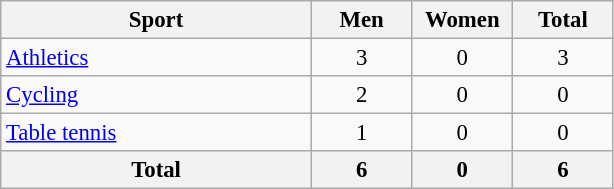<table class="wikitable" style="text-align:center; font-size: 95%">
<tr>
<th width=200>Sport</th>
<th width=60>Men</th>
<th width=60>Women</th>
<th width=60>Total</th>
</tr>
<tr>
<td align=left><a href='#'>Athletics</a></td>
<td>3</td>
<td>0</td>
<td>3</td>
</tr>
<tr>
<td align=left><a href='#'>Cycling</a></td>
<td>2</td>
<td>0</td>
<td>0</td>
</tr>
<tr>
<td align=left><a href='#'>Table tennis</a></td>
<td>1</td>
<td>0</td>
<td>0</td>
</tr>
<tr>
<th>Total</th>
<th>6</th>
<th>0</th>
<th>6</th>
</tr>
</table>
